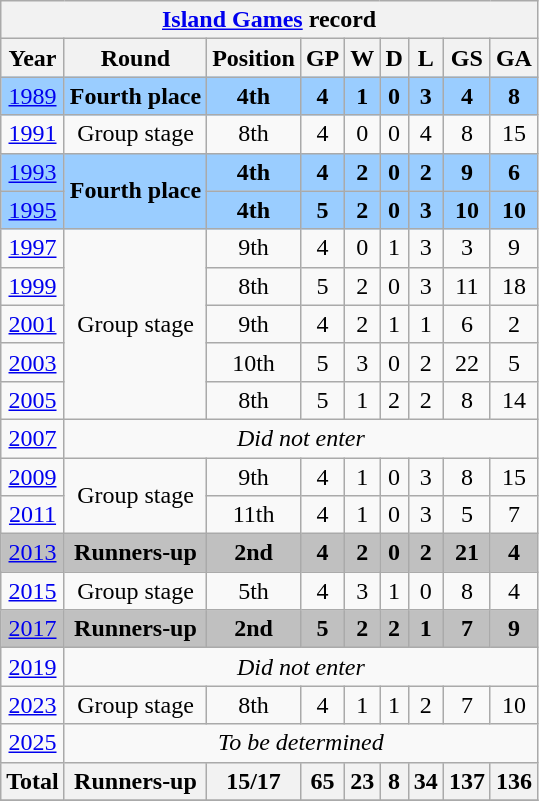<table class="wikitable" style="text-align:center;">
<tr>
<th colspan="9"><a href='#'>Island Games</a> record</th>
</tr>
<tr>
<th>Year</th>
<th>Round</th>
<th>Position</th>
<th>GP</th>
<th>W</th>
<th>D</th>
<th>L</th>
<th>GS</th>
<th>GA</th>
</tr>
<tr style="background:#9ACDFF;">
<td> <a href='#'>1989</a></td>
<td><strong>Fourth place</strong></td>
<td><strong>4th</strong></td>
<td><strong>4</strong></td>
<td><strong>1</strong></td>
<td><strong>0</strong></td>
<td><strong>3</strong></td>
<td><strong>4</strong></td>
<td><strong>8</strong></td>
</tr>
<tr>
<td> <a href='#'>1991</a></td>
<td>Group stage</td>
<td>8th</td>
<td>4</td>
<td>0</td>
<td>0</td>
<td>4</td>
<td>8</td>
<td>15</td>
</tr>
<tr style="background:#9ACDFF;">
<td> <a href='#'>1993</a></td>
<td rowspan=2><strong>Fourth place</strong></td>
<td><strong>4th</strong></td>
<td><strong>4</strong></td>
<td><strong>2</strong></td>
<td><strong>0</strong></td>
<td><strong>2</strong></td>
<td><strong>9</strong></td>
<td><strong>6</strong></td>
</tr>
<tr style="background:#9ACDFF;">
<td> <a href='#'>1995</a></td>
<td><strong>4th</strong></td>
<td><strong>5</strong></td>
<td><strong>2</strong></td>
<td><strong>0</strong></td>
<td><strong>3</strong></td>
<td><strong>10</strong></td>
<td><strong>10</strong></td>
</tr>
<tr>
<td> <a href='#'>1997</a></td>
<td rowspan=5>Group stage</td>
<td>9th</td>
<td>4</td>
<td>0</td>
<td>1</td>
<td>3</td>
<td>3</td>
<td>9</td>
</tr>
<tr>
<td> <a href='#'>1999</a></td>
<td>8th</td>
<td>5</td>
<td>2</td>
<td>0</td>
<td>3</td>
<td>11</td>
<td>18</td>
</tr>
<tr>
<td> <a href='#'>2001</a></td>
<td>9th</td>
<td>4</td>
<td>2</td>
<td>1</td>
<td>1</td>
<td>6</td>
<td>2</td>
</tr>
<tr>
<td> <a href='#'>2003</a></td>
<td>10th</td>
<td>5</td>
<td>3</td>
<td>0</td>
<td>2</td>
<td>22</td>
<td>5</td>
</tr>
<tr>
<td> <a href='#'>2005</a></td>
<td>8th</td>
<td>5</td>
<td>1</td>
<td>2</td>
<td>2</td>
<td>8</td>
<td>14</td>
</tr>
<tr>
<td> <a href='#'>2007</a></td>
<td colspan=8 style="text-align:center;"><em>Did not enter</em></td>
</tr>
<tr>
<td> <a href='#'>2009</a></td>
<td rowspan=2>Group stage</td>
<td>9th</td>
<td>4</td>
<td>1</td>
<td>0</td>
<td>3</td>
<td>8</td>
<td>15</td>
</tr>
<tr>
<td> <a href='#'>2011</a></td>
<td>11th</td>
<td>4</td>
<td>1</td>
<td>0</td>
<td>3</td>
<td>5</td>
<td>7</td>
</tr>
<tr style="background:silver">
<td> <a href='#'>2013</a></td>
<td><strong>Runners-up</strong></td>
<td><strong>2nd</strong></td>
<td><strong>4</strong></td>
<td><strong>2</strong></td>
<td><strong>0</strong></td>
<td><strong>2</strong></td>
<td><strong>21</strong></td>
<td><strong>4</strong></td>
</tr>
<tr>
<td> <a href='#'>2015</a></td>
<td>Group stage</td>
<td>5th</td>
<td>4</td>
<td>3</td>
<td>1</td>
<td>0</td>
<td>8</td>
<td>4</td>
</tr>
<tr style="background:silver">
<td> <a href='#'>2017</a></td>
<td><strong>Runners-up</strong></td>
<td><strong>2nd</strong></td>
<td><strong>5</strong></td>
<td><strong>2</strong></td>
<td><strong>2</strong></td>
<td><strong>1</strong></td>
<td><strong>7</strong></td>
<td><strong>9</strong></td>
</tr>
<tr>
<td> <a href='#'>2019</a></td>
<td colspan=8><em>Did not enter</em></td>
</tr>
<tr>
<td> <a href='#'>2023</a></td>
<td>Group stage</td>
<td>8th</td>
<td>4</td>
<td>1</td>
<td>1</td>
<td>2</td>
<td>7</td>
<td>10</td>
</tr>
<tr>
<td> <a href='#'>2025</a></td>
<td colspan=8><em>To be determined</em></td>
</tr>
<tr>
<th>Total</th>
<th>Runners-up</th>
<th>15/17</th>
<th>65</th>
<th>23</th>
<th>8</th>
<th>34</th>
<th>137</th>
<th>136</th>
</tr>
<tr>
</tr>
</table>
